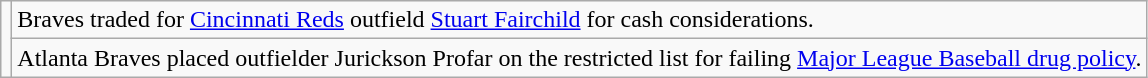<table class="wikitable">
<tr>
<td rowspan="2"></td>
<td>Braves traded for <a href='#'>Cincinnati Reds</a> outfield <a href='#'>Stuart Fairchild</a> for cash considerations.</td>
</tr>
<tr>
<td>Atlanta Braves placed outfielder Jurickson Profar on the restricted list for failing <a href='#'>Major League Baseball drug policy</a>.</td>
</tr>
</table>
